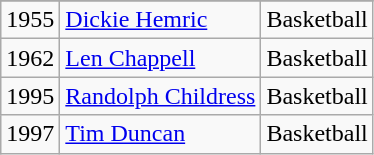<table class="wikitable">
<tr>
</tr>
<tr>
<td>1955</td>
<td><a href='#'>Dickie Hemric</a></td>
<td>Basketball</td>
</tr>
<tr>
<td>1962</td>
<td><a href='#'>Len Chappell</a></td>
<td>Basketball</td>
</tr>
<tr>
<td>1995</td>
<td><a href='#'>Randolph Childress</a></td>
<td>Basketball</td>
</tr>
<tr>
<td>1997</td>
<td><a href='#'>Tim Duncan</a></td>
<td>Basketball</td>
</tr>
</table>
